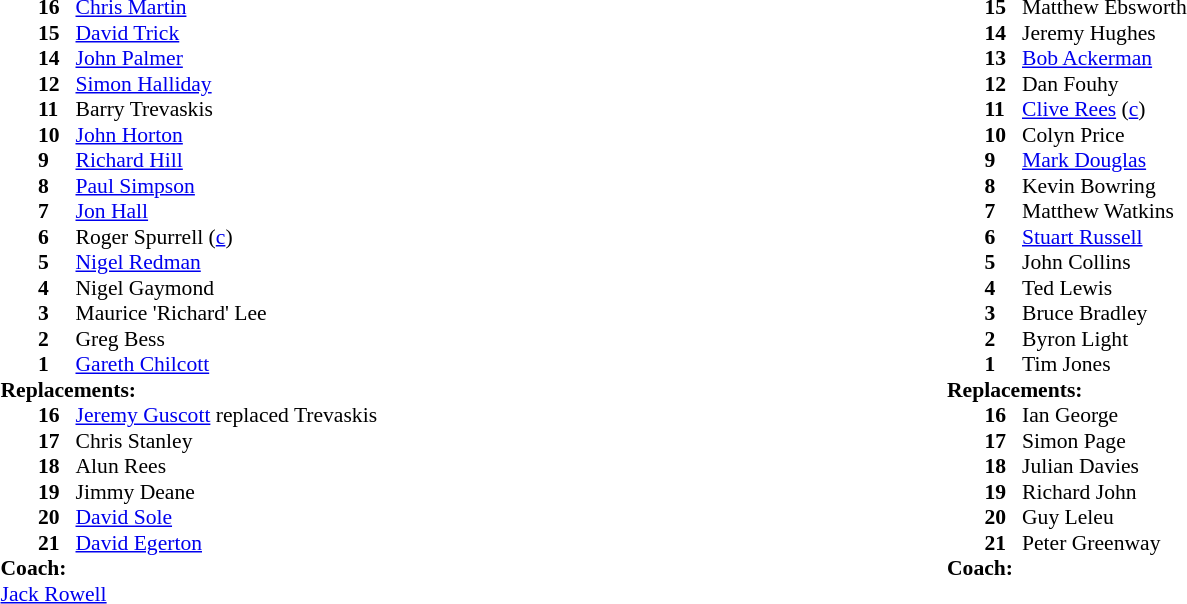<table width="100%">
<tr>
<td valign="top" width="50%"><br><table style="font-size: 90%" cellspacing="0" cellpadding="0">
<tr>
<th width="25"></th>
<th width="25"></th>
</tr>
<tr>
<td></td>
<td><strong>16</strong></td>
<td><a href='#'>Chris Martin</a></td>
</tr>
<tr>
<td></td>
<td><strong>15</strong></td>
<td><a href='#'>David Trick</a></td>
</tr>
<tr>
<td></td>
<td><strong>14</strong></td>
<td><a href='#'>John Palmer</a></td>
</tr>
<tr>
<td></td>
<td><strong>12</strong></td>
<td><a href='#'>Simon Halliday</a></td>
</tr>
<tr>
<td></td>
<td><strong>11</strong></td>
<td>Barry Trevaskis</td>
</tr>
<tr>
<td></td>
<td><strong>10</strong></td>
<td><a href='#'>John Horton</a></td>
</tr>
<tr>
<td></td>
<td><strong>9</strong></td>
<td><a href='#'>Richard Hill</a></td>
</tr>
<tr>
<td></td>
<td><strong>8</strong></td>
<td><a href='#'>Paul Simpson</a></td>
</tr>
<tr>
<td></td>
<td><strong>7</strong></td>
<td><a href='#'>Jon Hall</a></td>
</tr>
<tr>
<td></td>
<td><strong>6</strong></td>
<td>Roger Spurrell (<a href='#'>c</a>)</td>
</tr>
<tr>
<td></td>
<td><strong>5</strong></td>
<td><a href='#'>Nigel Redman</a></td>
</tr>
<tr>
<td></td>
<td><strong>4</strong></td>
<td>Nigel Gaymond</td>
</tr>
<tr>
<td></td>
<td><strong>3</strong></td>
<td>Maurice 'Richard' Lee</td>
</tr>
<tr>
<td></td>
<td><strong>2</strong></td>
<td>Greg Bess</td>
</tr>
<tr>
<td></td>
<td><strong>1</strong></td>
<td><a href='#'>Gareth Chilcott</a></td>
</tr>
<tr>
<td colspan=3><strong>Replacements:</strong></td>
</tr>
<tr>
<td></td>
<td><strong>16</strong></td>
<td><a href='#'>Jeremy Guscott</a> replaced Trevaskis</td>
</tr>
<tr>
<td></td>
<td><strong>17</strong></td>
<td>Chris Stanley</td>
</tr>
<tr>
<td></td>
<td><strong>18</strong></td>
<td>Alun Rees</td>
</tr>
<tr>
<td></td>
<td><strong>19</strong></td>
<td>Jimmy Deane</td>
</tr>
<tr>
<td></td>
<td><strong>20</strong></td>
<td><a href='#'>David Sole</a></td>
</tr>
<tr>
<td></td>
<td><strong>21</strong></td>
<td><a href='#'>David Egerton</a></td>
</tr>
<tr>
<td colspan=3><strong>Coach:</strong></td>
</tr>
<tr>
<td colspan="4"><a href='#'>Jack Rowell</a></td>
</tr>
<tr>
<td colspan="4"></td>
</tr>
</table>
</td>
<td valign="top" width="50%"><br><table style="font-size: 90%" cellspacing="0" cellpadding="0">
<tr>
<th width="25"></th>
<th width="25"></th>
</tr>
<tr>
<td></td>
<td><strong>15</strong></td>
<td>Matthew Ebsworth</td>
</tr>
<tr>
<td></td>
<td><strong>14</strong></td>
<td>Jeremy Hughes</td>
</tr>
<tr>
<td></td>
<td><strong>13</strong></td>
<td><a href='#'>Bob Ackerman</a></td>
</tr>
<tr>
<td></td>
<td><strong>12</strong></td>
<td>Dan Fouhy</td>
</tr>
<tr>
<td></td>
<td><strong>11</strong></td>
<td><a href='#'>Clive Rees</a> (<a href='#'>c</a>)</td>
</tr>
<tr>
<td></td>
<td><strong>10</strong></td>
<td>Colyn Price</td>
</tr>
<tr>
<td></td>
<td><strong>9</strong></td>
<td><a href='#'>Mark Douglas</a></td>
</tr>
<tr>
<td></td>
<td><strong>8</strong></td>
<td>Kevin Bowring</td>
</tr>
<tr>
<td></td>
<td><strong>7</strong></td>
<td>Matthew Watkins</td>
</tr>
<tr>
<td></td>
<td><strong>6</strong></td>
<td><a href='#'>Stuart Russell</a></td>
</tr>
<tr>
<td></td>
<td><strong>5</strong></td>
<td>John Collins</td>
</tr>
<tr>
<td></td>
<td><strong>4</strong></td>
<td>Ted Lewis</td>
</tr>
<tr>
<td></td>
<td><strong>3</strong></td>
<td>Bruce Bradley</td>
</tr>
<tr>
<td></td>
<td><strong>2</strong></td>
<td>Byron Light</td>
</tr>
<tr>
<td></td>
<td><strong>1</strong></td>
<td>Tim Jones</td>
</tr>
<tr>
<td colspan=3><strong>Replacements:</strong></td>
</tr>
<tr>
<td></td>
<td><strong>16</strong></td>
<td>Ian George</td>
</tr>
<tr>
<td></td>
<td><strong>17</strong></td>
<td>Simon Page</td>
</tr>
<tr>
<td></td>
<td><strong>18</strong></td>
<td>Julian Davies</td>
</tr>
<tr>
<td></td>
<td><strong>19</strong></td>
<td>Richard John</td>
</tr>
<tr>
<td></td>
<td><strong>20</strong></td>
<td>Guy Leleu</td>
</tr>
<tr>
<td></td>
<td><strong>21</strong></td>
<td>Peter Greenway</td>
</tr>
<tr>
<td colspan=3><strong>Coach:</strong></td>
</tr>
<tr>
<td colspan="4"></td>
</tr>
<tr>
</tr>
</table>
</td>
</tr>
</table>
